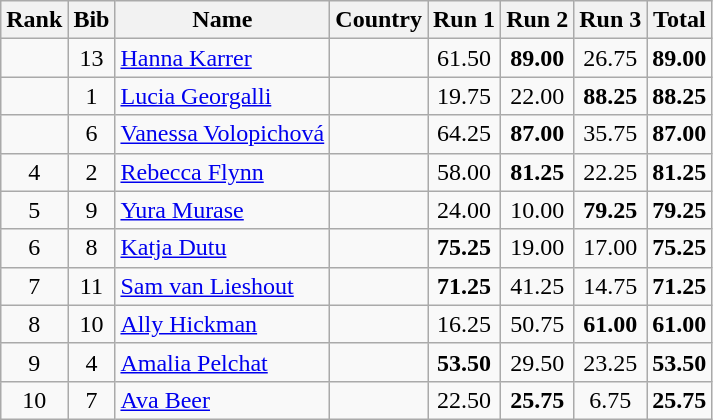<table class="wikitable sortable" style="text-align:center">
<tr>
<th>Rank</th>
<th>Bib</th>
<th>Name</th>
<th>Country</th>
<th>Run 1</th>
<th>Run 2</th>
<th>Run 3</th>
<th>Total</th>
</tr>
<tr>
<td></td>
<td>13</td>
<td align=left><a href='#'>Hanna Karrer</a></td>
<td align=left></td>
<td>61.50</td>
<td><strong>89.00</strong></td>
<td>26.75</td>
<td><strong>89.00</strong></td>
</tr>
<tr>
<td></td>
<td>1</td>
<td align=left><a href='#'>Lucia Georgalli</a></td>
<td align=left></td>
<td>19.75</td>
<td>22.00</td>
<td><strong>88.25</strong></td>
<td><strong>88.25</strong></td>
</tr>
<tr>
<td></td>
<td>6</td>
<td align=left><a href='#'>Vanessa Volopichová</a></td>
<td align=left></td>
<td>64.25</td>
<td><strong>87.00</strong></td>
<td>35.75</td>
<td><strong>87.00</strong></td>
</tr>
<tr>
<td>4</td>
<td>2</td>
<td align=left><a href='#'>Rebecca Flynn</a></td>
<td align=left></td>
<td>58.00</td>
<td><strong>81.25</strong></td>
<td>22.25</td>
<td><strong>81.25</strong></td>
</tr>
<tr>
<td>5</td>
<td>9</td>
<td align=left><a href='#'>Yura Murase</a></td>
<td align=left></td>
<td>24.00</td>
<td>10.00</td>
<td><strong>79.25</strong></td>
<td><strong>79.25</strong></td>
</tr>
<tr>
<td>6</td>
<td>8</td>
<td align=left><a href='#'>Katja Dutu</a></td>
<td align=left></td>
<td><strong>75.25</strong></td>
<td>19.00</td>
<td>17.00</td>
<td><strong>75.25</strong></td>
</tr>
<tr>
<td>7</td>
<td>11</td>
<td align=left><a href='#'>Sam van Lieshout</a></td>
<td align=left></td>
<td><strong>71.25</strong></td>
<td>41.25</td>
<td>14.75</td>
<td><strong>71.25</strong></td>
</tr>
<tr>
<td>8</td>
<td>10</td>
<td align=left><a href='#'>Ally Hickman</a></td>
<td align=left></td>
<td>16.25</td>
<td>50.75</td>
<td><strong>61.00</strong></td>
<td><strong>61.00</strong></td>
</tr>
<tr>
<td>9</td>
<td>4</td>
<td align=left><a href='#'>Amalia Pelchat</a></td>
<td align=left></td>
<td><strong>53.50</strong></td>
<td>29.50</td>
<td>23.25</td>
<td><strong>53.50</strong></td>
</tr>
<tr>
<td>10</td>
<td>7</td>
<td align=left><a href='#'>Ava Beer</a></td>
<td align=left></td>
<td>22.50</td>
<td><strong>25.75</strong></td>
<td>6.75</td>
<td><strong>25.75</strong></td>
</tr>
</table>
